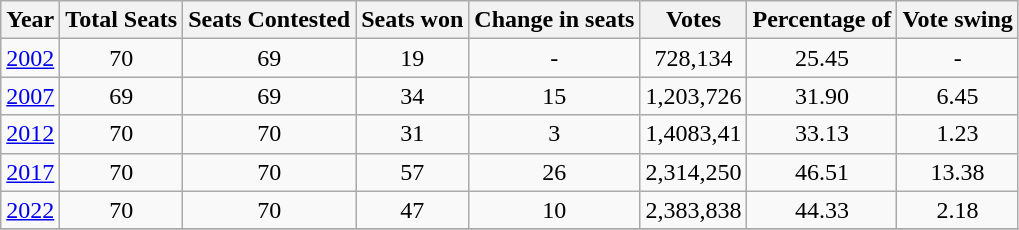<table class="wikitable sortable" style="text-align:center">
<tr>
<th>Year</th>
<th>Total Seats</th>
<th>Seats Contested</th>
<th>Seats won</th>
<th>Change in seats</th>
<th>Votes</th>
<th>Percentage of</th>
<th>Vote swing</th>
</tr>
<tr>
<td><a href='#'>2002</a></td>
<td>70</td>
<td>69</td>
<td>19</td>
<td>-</td>
<td>728,134</td>
<td>25.45</td>
<td>-</td>
</tr>
<tr>
<td><a href='#'>2007</a></td>
<td>69</td>
<td>69</td>
<td>34</td>
<td>15</td>
<td>1,203,726</td>
<td>31.90</td>
<td>6.45</td>
</tr>
<tr>
<td><a href='#'>2012</a></td>
<td>70</td>
<td>70</td>
<td>31</td>
<td>3</td>
<td>1,4083,41</td>
<td>33.13</td>
<td>1.23</td>
</tr>
<tr>
<td><a href='#'>2017</a></td>
<td>70</td>
<td>70</td>
<td>57</td>
<td>26</td>
<td>2,314,250</td>
<td>46.51</td>
<td>13.38</td>
</tr>
<tr>
<td><a href='#'>2022</a></td>
<td>70</td>
<td>70</td>
<td>47</td>
<td>10</td>
<td>2,383,838</td>
<td>44.33</td>
<td>2.18</td>
</tr>
<tr>
</tr>
</table>
